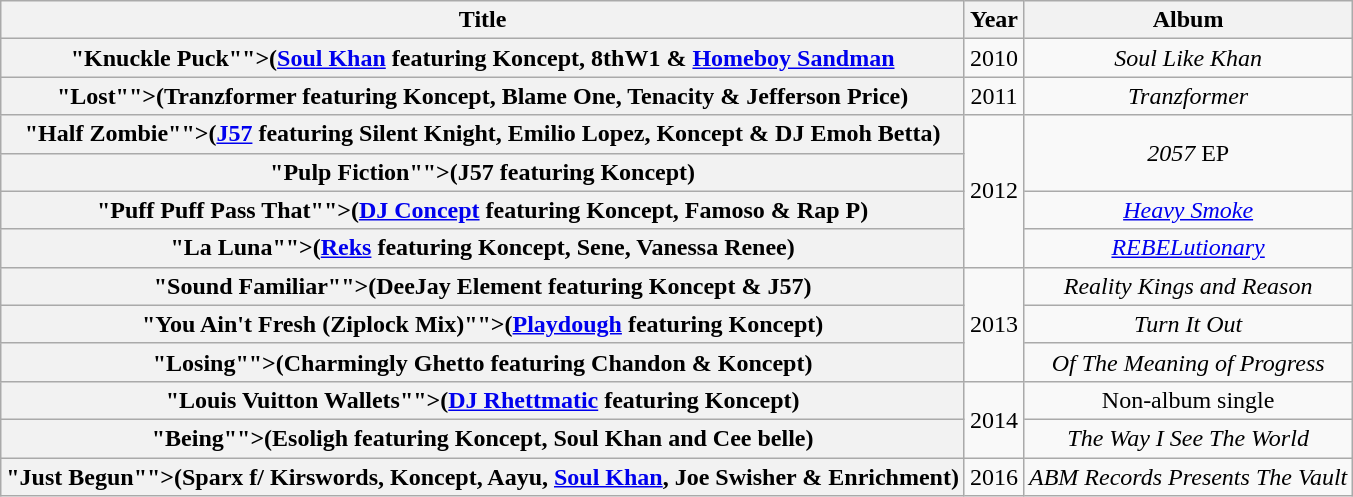<table class="wikitable plainrowheaders" style="text-align:center;"border="1">
<tr>
<th scope="col">Title</th>
<th scope="col">Year</th>
<th scope="col">Album</th>
</tr>
<tr>
<th scope="row">"Knuckle Puck"<span>">(<a href='#'>Soul Khan</a> featuring Koncept, 8thW1 & <a href='#'>Homeboy Sandman</a></span></th>
<td>2010</td>
<td><em>Soul Like Khan</em></td>
</tr>
<tr>
<th scope="row">"Lost"<span>">(Tranzformer featuring Koncept, Blame One, Tenacity & Jefferson Price)</span></th>
<td>2011</td>
<td><em>Tranzformer</em></td>
</tr>
<tr>
<th scope="row">"Half Zombie"<span>">(<a href='#'>J57</a> featuring Silent Knight, Emilio Lopez, Koncept & DJ Emoh Betta)</span></th>
<td rowspan="4">2012</td>
<td rowspan="2"><em>2057</em> EP</td>
</tr>
<tr>
<th scope="row">"Pulp Fiction"<span>">(J57 featuring Koncept)</span></th>
</tr>
<tr>
<th scope="row">"Puff Puff Pass That"<span>">(<a href='#'>DJ Concept</a> featuring Koncept, Famoso & Rap P)</span></th>
<td><em><a href='#'>Heavy Smoke</a></em></td>
</tr>
<tr>
<th scope="row">"La Luna"<span>">(<a href='#'>Reks</a> featuring Koncept, Sene, Vanessa Renee)</span></th>
<td><em><a href='#'>REBELutionary</a></em></td>
</tr>
<tr>
<th scope="row">"Sound Familiar"<span>">(DeeJay Element featuring Koncept & J57)</span></th>
<td rowspan="3">2013</td>
<td><em>Reality Kings and Reason</em></td>
</tr>
<tr>
<th scope="row">"You Ain't Fresh (Ziplock Mix)"<span>">(<a href='#'>Playdough</a> featuring Koncept)</span></th>
<td><em>Turn It Out</em></td>
</tr>
<tr>
<th scope="row">"Losing"<span>">(Charmingly Ghetto featuring Chandon & Koncept)</span></th>
<td><em>Of The Meaning of Progress</em></td>
</tr>
<tr>
<th scope="row">"Louis Vuitton Wallets"<span>">(<a href='#'>DJ Rhettmatic</a> featuring Koncept)</span></th>
<td rowspan="2">2014</td>
<td>Non-album single</td>
</tr>
<tr>
<th scope="row">"Being"<span>">(Esoligh featuring Koncept, Soul Khan and Cee belle)</span></th>
<td><em>The Way I See The World</em></td>
</tr>
<tr>
<th scope="row">"Just Begun"<span>">(Sparx f/ Kirswords, Koncept, Aayu, <a href='#'>Soul Khan</a>, Joe Swisher & Enrichment)</span></th>
<td>2016</td>
<td><em>ABM Records Presents The Vault</em></td>
</tr>
</table>
